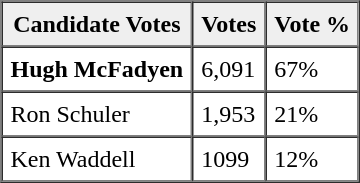<table border="1" cellpadding="5" cellspacing="0">
<tr>
<th scope="col" style="background:#efefef;">Candidate Votes</th>
<th scope="col" style="background:#efefef;">Votes</th>
<th scope="col" style="background:#efefef;">Vote %</th>
</tr>
<tr>
<td><strong>Hugh McFadyen</strong></td>
<td>6,091</td>
<td>67%</td>
</tr>
<tr>
<td>Ron Schuler</td>
<td>1,953</td>
<td>21%</td>
</tr>
<tr>
<td>Ken Waddell</td>
<td>1099</td>
<td>12%</td>
</tr>
</table>
